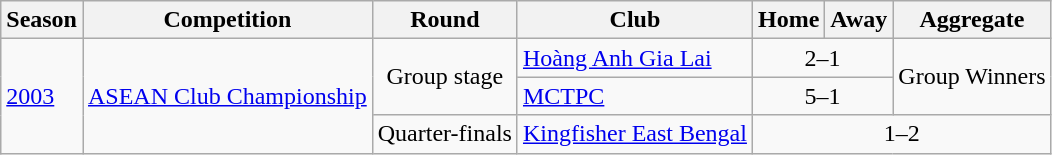<table class="wikitable">
<tr>
<th>Season</th>
<th>Competition</th>
<th>Round</th>
<th>Club</th>
<th>Home</th>
<th>Away</th>
<th>Aggregate</th>
</tr>
<tr>
<td rowspan="3"><a href='#'>2003</a></td>
<td rowspan="3"><a href='#'>ASEAN Club Championship</a></td>
<td rowspan="2" style="text-align:center;">Group stage</td>
<td> <a href='#'>Hoàng Anh Gia Lai</a></td>
<td colspan=2; style="text-align:center;">2–1</td>
<td rowspan="2" style="text-align:center;">Group Winners</td>
</tr>
<tr>
<td> <a href='#'>MCTPC</a></td>
<td colspan=2; style="text-align:center;">5–1</td>
</tr>
<tr>
<td>Quarter-finals</td>
<td> <a href='#'>Kingfisher East Bengal</a></td>
<td colspan=3; style="text-align:center;">1–2</td>
</tr>
</table>
